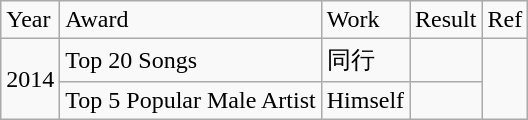<table class="wikitable">
<tr>
<td>Year</td>
<td>Award</td>
<td>Work</td>
<td>Result</td>
<td>Ref</td>
</tr>
<tr>
<td rowspan="2">2014</td>
<td>Top 20 Songs</td>
<td>同行</td>
<td></td>
<td rowspan="2"></td>
</tr>
<tr>
<td>Top 5 Popular Male Artist</td>
<td>Himself</td>
<td></td>
</tr>
</table>
